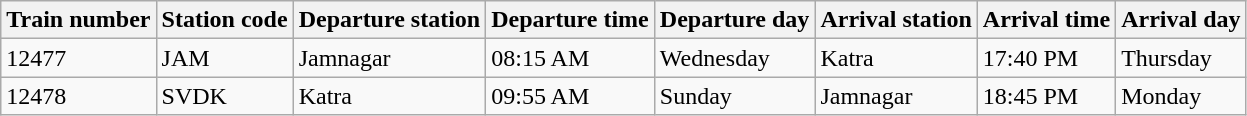<table class="wikitable">
<tr>
<th>Train number</th>
<th>Station code</th>
<th>Departure station</th>
<th>Departure time</th>
<th>Departure day</th>
<th>Arrival station</th>
<th>Arrival time</th>
<th>Arrival day</th>
</tr>
<tr>
<td>12477</td>
<td>JAM</td>
<td>Jamnagar</td>
<td>08:15 AM</td>
<td>Wednesday</td>
<td>Katra</td>
<td>17:40 PM</td>
<td>Thursday</td>
</tr>
<tr>
<td>12478</td>
<td>SVDK</td>
<td>Katra</td>
<td>09:55 AM</td>
<td>Sunday</td>
<td>Jamnagar</td>
<td>18:45 PM</td>
<td>Monday</td>
</tr>
</table>
